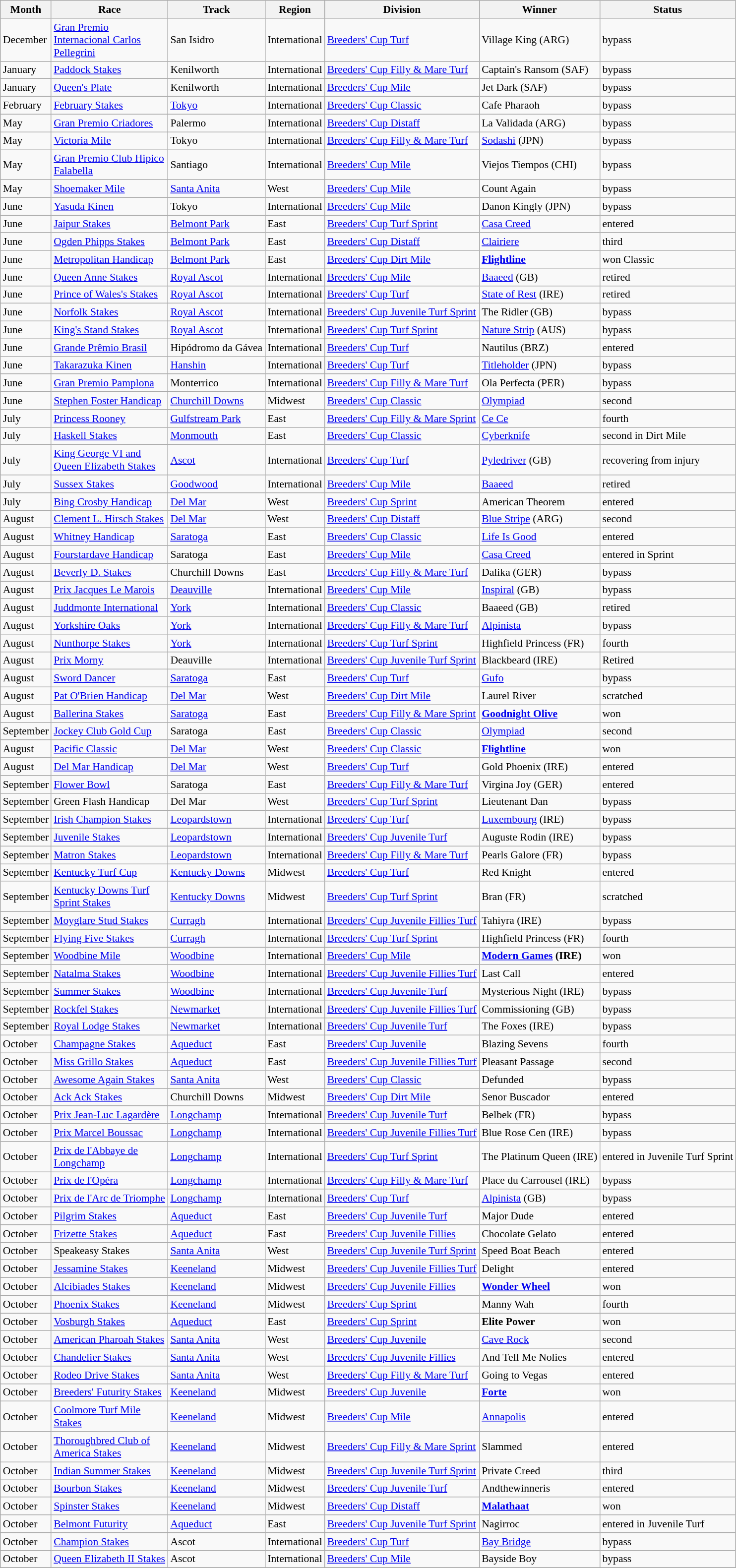<table class="wikitable sortable" style="font-size:90%">
<tr>
<th>Month</th>
<th width="150px">Race</th>
<th>Track</th>
<th>Region</th>
<th>Division</th>
<th>Winner</th>
<th>Status</th>
</tr>
<tr>
<td>December</td>
<td><a href='#'>Gran Premio Internacional Carlos Pellegrini</a></td>
<td>San Isidro</td>
<td>International</td>
<td><a href='#'>Breeders' Cup Turf</a></td>
<td>Village King (ARG)</td>
<td>bypass</td>
</tr>
<tr>
<td>January</td>
<td><a href='#'>Paddock Stakes</a></td>
<td>Kenilworth</td>
<td>International</td>
<td><a href='#'>Breeders' Cup Filly & Mare Turf</a></td>
<td>Captain's Ransom (SAF)</td>
<td>bypass</td>
</tr>
<tr>
<td>January</td>
<td><a href='#'>Queen's Plate</a></td>
<td>Kenilworth</td>
<td>International</td>
<td><a href='#'>Breeders' Cup Mile</a></td>
<td>Jet Dark (SAF)</td>
<td>bypass</td>
</tr>
<tr>
<td>February</td>
<td><a href='#'>February Stakes</a></td>
<td><a href='#'>Tokyo</a></td>
<td>International</td>
<td><a href='#'>Breeders' Cup Classic</a></td>
<td>Cafe Pharaoh</td>
<td>bypass</td>
</tr>
<tr>
<td>May</td>
<td><a href='#'>Gran Premio Criadores</a></td>
<td>Palermo</td>
<td>International</td>
<td><a href='#'>Breeders' Cup Distaff</a></td>
<td>La Validada (ARG)</td>
<td>bypass</td>
</tr>
<tr>
<td>May</td>
<td><a href='#'>Victoria Mile</a></td>
<td>Tokyo</td>
<td>International</td>
<td><a href='#'>Breeders' Cup Filly & Mare Turf</a></td>
<td><a href='#'>Sodashi</a> (JPN)</td>
<td>bypass</td>
</tr>
<tr>
<td>May</td>
<td><a href='#'>Gran Premio Club Hipico Falabella</a></td>
<td>Santiago</td>
<td>International</td>
<td><a href='#'>Breeders' Cup Mile</a></td>
<td>Viejos Tiempos (CHI)</td>
<td>bypass</td>
</tr>
<tr>
<td>May</td>
<td><a href='#'>Shoemaker Mile</a></td>
<td><a href='#'>Santa Anita</a></td>
<td>West</td>
<td><a href='#'>Breeders' Cup Mile</a></td>
<td>Count Again</td>
<td>bypass</td>
</tr>
<tr>
<td>June</td>
<td><a href='#'>Yasuda Kinen</a></td>
<td>Tokyo</td>
<td>International</td>
<td><a href='#'>Breeders' Cup Mile</a></td>
<td>Danon Kingly (JPN)</td>
<td>bypass</td>
</tr>
<tr>
<td>June</td>
<td><a href='#'>Jaipur Stakes</a></td>
<td><a href='#'>Belmont Park</a></td>
<td>East</td>
<td><a href='#'>Breeders' Cup Turf Sprint</a></td>
<td><a href='#'>Casa Creed</a></td>
<td>entered</td>
</tr>
<tr>
<td>June</td>
<td><a href='#'>Ogden Phipps Stakes</a></td>
<td><a href='#'>Belmont Park</a></td>
<td>East</td>
<td><a href='#'>Breeders' Cup Distaff</a></td>
<td><a href='#'>Clairiere</a></td>
<td>third</td>
</tr>
<tr>
<td>June</td>
<td><a href='#'>Metropolitan Handicap</a></td>
<td><a href='#'>Belmont Park</a></td>
<td>East</td>
<td><a href='#'>Breeders' Cup Dirt Mile</a></td>
<td><strong><a href='#'>Flightline</a></strong></td>
<td>won Classic</td>
</tr>
<tr>
<td>June</td>
<td><a href='#'>Queen Anne Stakes</a></td>
<td><a href='#'>Royal Ascot</a></td>
<td>International</td>
<td><a href='#'>Breeders' Cup Mile</a></td>
<td><a href='#'>Baaeed</a> (GB)</td>
<td>retired</td>
</tr>
<tr>
<td>June</td>
<td><a href='#'>Prince of Wales's Stakes</a></td>
<td><a href='#'>Royal Ascot</a></td>
<td>International</td>
<td><a href='#'>Breeders' Cup Turf</a></td>
<td><a href='#'>State of Rest</a> (IRE)</td>
<td>retired</td>
</tr>
<tr>
<td>June</td>
<td><a href='#'>Norfolk Stakes</a></td>
<td><a href='#'>Royal Ascot</a></td>
<td>International</td>
<td><a href='#'>Breeders' Cup Juvenile Turf Sprint</a></td>
<td>The Ridler (GB)</td>
<td>bypass</td>
</tr>
<tr>
<td>June</td>
<td><a href='#'>King's Stand Stakes</a></td>
<td><a href='#'>Royal Ascot</a></td>
<td>International</td>
<td><a href='#'>Breeders' Cup Turf Sprint</a></td>
<td><a href='#'>Nature Strip</a> (AUS)</td>
<td>bypass</td>
</tr>
<tr>
<td>June</td>
<td><a href='#'>Grande Prêmio Brasil</a></td>
<td>Hipódromo da Gávea</td>
<td>International</td>
<td><a href='#'>Breeders' Cup Turf</a></td>
<td>Nautilus (BRZ)</td>
<td>entered</td>
</tr>
<tr>
<td>June</td>
<td><a href='#'>Takarazuka Kinen</a></td>
<td><a href='#'>Hanshin</a></td>
<td>International</td>
<td><a href='#'>Breeders' Cup Turf</a></td>
<td><a href='#'>Titleholder</a> (JPN)</td>
<td>bypass</td>
</tr>
<tr>
<td>June</td>
<td><a href='#'>Gran Premio Pamplona</a></td>
<td>Monterrico</td>
<td>International</td>
<td><a href='#'>Breeders' Cup Filly & Mare Turf</a></td>
<td>Ola Perfecta (PER)</td>
<td>bypass</td>
</tr>
<tr>
<td>June</td>
<td><a href='#'>Stephen Foster Handicap</a></td>
<td><a href='#'>Churchill Downs</a></td>
<td>Midwest</td>
<td><a href='#'>Breeders' Cup Classic</a></td>
<td><a href='#'>Olympiad</a></td>
<td>second</td>
</tr>
<tr>
<td>July</td>
<td><a href='#'>Princess Rooney</a></td>
<td><a href='#'>Gulfstream Park</a></td>
<td>East</td>
<td><a href='#'>Breeders' Cup Filly & Mare Sprint</a></td>
<td><a href='#'>Ce Ce</a></td>
<td>fourth</td>
</tr>
<tr>
<td>July</td>
<td><a href='#'>Haskell Stakes</a></td>
<td><a href='#'>Monmouth</a></td>
<td>East</td>
<td><a href='#'>Breeders' Cup Classic</a></td>
<td><a href='#'>Cyberknife</a></td>
<td>second in Dirt Mile</td>
</tr>
<tr>
<td>July</td>
<td><a href='#'>King George VI and Queen Elizabeth Stakes</a></td>
<td><a href='#'>Ascot</a></td>
<td>International</td>
<td><a href='#'>Breeders' Cup Turf</a></td>
<td><a href='#'>Pyledriver</a> (GB)</td>
<td>recovering from injury</td>
</tr>
<tr>
<td>July</td>
<td><a href='#'>Sussex Stakes</a></td>
<td><a href='#'>Goodwood</a></td>
<td>International</td>
<td><a href='#'>Breeders' Cup Mile</a></td>
<td><a href='#'>Baaeed</a></td>
<td>retired</td>
</tr>
<tr>
<td>July</td>
<td><a href='#'>Bing Crosby Handicap</a></td>
<td><a href='#'>Del Mar</a></td>
<td>West</td>
<td><a href='#'>Breeders' Cup Sprint</a></td>
<td>American Theorem</td>
<td>entered</td>
</tr>
<tr>
<td>August</td>
<td><a href='#'>Clement L. Hirsch Stakes</a></td>
<td><a href='#'>Del Mar</a></td>
<td>West</td>
<td><a href='#'>Breeders' Cup Distaff</a></td>
<td><a href='#'>Blue Stripe</a> (ARG)</td>
<td>second</td>
</tr>
<tr>
<td>August</td>
<td><a href='#'>Whitney Handicap</a></td>
<td><a href='#'>Saratoga</a></td>
<td>East</td>
<td><a href='#'>Breeders' Cup Classic</a></td>
<td><a href='#'>Life Is Good</a></td>
<td>entered</td>
</tr>
<tr>
<td>August</td>
<td><a href='#'>Fourstardave Handicap</a></td>
<td>Saratoga</td>
<td>East</td>
<td><a href='#'>Breeders' Cup Mile</a></td>
<td><a href='#'>Casa Creed</a></td>
<td>entered in Sprint</td>
</tr>
<tr>
<td>August</td>
<td><a href='#'>Beverly D. Stakes</a></td>
<td>Churchill Downs</td>
<td>East</td>
<td><a href='#'>Breeders' Cup Filly & Mare Turf</a></td>
<td>Dalika (GER)</td>
<td>bypass</td>
</tr>
<tr>
<td>August</td>
<td><a href='#'>Prix Jacques Le Marois</a></td>
<td><a href='#'>Deauville</a></td>
<td>International</td>
<td><a href='#'>Breeders' Cup Mile</a></td>
<td><a href='#'>Inspiral</a> (GB)</td>
<td>bypass</td>
</tr>
<tr>
<td>August</td>
<td><a href='#'>Juddmonte International</a></td>
<td><a href='#'>York</a></td>
<td>International</td>
<td><a href='#'>Breeders' Cup Classic</a></td>
<td>Baaeed (GB)</td>
<td>retired</td>
</tr>
<tr>
<td>August</td>
<td><a href='#'>Yorkshire Oaks</a></td>
<td><a href='#'>York</a></td>
<td>International</td>
<td><a href='#'>Breeders' Cup Filly & Mare Turf</a></td>
<td><a href='#'>Alpinista</a></td>
<td>bypass</td>
</tr>
<tr>
<td>August</td>
<td><a href='#'>Nunthorpe Stakes</a></td>
<td><a href='#'>York</a></td>
<td>International</td>
<td><a href='#'>Breeders' Cup Turf Sprint</a></td>
<td>Highfield Princess (FR)</td>
<td>fourth</td>
</tr>
<tr>
<td>August</td>
<td><a href='#'>Prix Morny</a></td>
<td>Deauville</td>
<td>International</td>
<td><a href='#'>Breeders' Cup Juvenile Turf Sprint</a></td>
<td>Blackbeard (IRE)</td>
<td>Retired</td>
</tr>
<tr>
<td>August</td>
<td><a href='#'>Sword Dancer</a></td>
<td><a href='#'>Saratoga</a></td>
<td>East</td>
<td><a href='#'>Breeders' Cup Turf</a></td>
<td><a href='#'>Gufo</a></td>
<td>bypass</td>
</tr>
<tr>
<td>August</td>
<td><a href='#'>Pat O'Brien Handicap</a></td>
<td><a href='#'>Del Mar</a></td>
<td>West</td>
<td><a href='#'>Breeders' Cup Dirt Mile</a></td>
<td>Laurel River</td>
<td>scratched</td>
</tr>
<tr>
<td>August</td>
<td><a href='#'>Ballerina Stakes</a></td>
<td><a href='#'>Saratoga</a></td>
<td>East</td>
<td><a href='#'>Breeders' Cup Filly & Mare Sprint</a></td>
<td><strong><a href='#'>Goodnight Olive</a></strong></td>
<td>won</td>
</tr>
<tr>
<td>September</td>
<td><a href='#'>Jockey Club Gold Cup</a></td>
<td>Saratoga</td>
<td>East</td>
<td><a href='#'>Breeders' Cup Classic</a></td>
<td><a href='#'>Olympiad</a></td>
<td>second</td>
</tr>
<tr>
<td>August</td>
<td><a href='#'>Pacific Classic</a></td>
<td><a href='#'>Del Mar</a></td>
<td>West</td>
<td><a href='#'>Breeders' Cup Classic</a></td>
<td><strong><a href='#'>Flightline</a></strong></td>
<td>won</td>
</tr>
<tr>
<td>August</td>
<td><a href='#'>Del Mar Handicap</a></td>
<td><a href='#'>Del Mar</a></td>
<td>West</td>
<td><a href='#'>Breeders' Cup Turf</a></td>
<td>Gold Phoenix (IRE)</td>
<td>entered</td>
</tr>
<tr>
<td>September</td>
<td><a href='#'>Flower Bowl</a></td>
<td>Saratoga</td>
<td>East</td>
<td><a href='#'>Breeders' Cup Filly & Mare Turf</a></td>
<td>Virgina Joy (GER)</td>
<td>entered</td>
</tr>
<tr>
<td>September</td>
<td>Green Flash Handicap</td>
<td>Del Mar</td>
<td>West</td>
<td><a href='#'>Breeders' Cup Turf Sprint</a></td>
<td>Lieutenant Dan</td>
<td>bypass</td>
</tr>
<tr>
<td>September</td>
<td><a href='#'>Irish Champion Stakes</a></td>
<td><a href='#'>Leopardstown</a></td>
<td>International</td>
<td><a href='#'>Breeders' Cup Turf</a></td>
<td><a href='#'>Luxembourg</a> (IRE)</td>
<td>bypass</td>
</tr>
<tr>
<td>September</td>
<td><a href='#'>Juvenile Stakes</a></td>
<td><a href='#'>Leopardstown</a></td>
<td>International</td>
<td><a href='#'>Breeders' Cup Juvenile Turf</a></td>
<td>Auguste Rodin (IRE)</td>
<td>bypass</td>
</tr>
<tr>
<td>September</td>
<td><a href='#'>Matron Stakes</a></td>
<td><a href='#'>Leopardstown</a></td>
<td>International</td>
<td><a href='#'>Breeders' Cup Filly & Mare Turf</a></td>
<td>Pearls Galore (FR)</td>
<td>bypass</td>
</tr>
<tr>
<td>September</td>
<td><a href='#'>Kentucky Turf Cup</a></td>
<td><a href='#'>Kentucky Downs</a></td>
<td>Midwest</td>
<td><a href='#'>Breeders' Cup Turf</a></td>
<td>Red Knight</td>
<td>entered</td>
</tr>
<tr>
<td>September</td>
<td><a href='#'>Kentucky Downs Turf Sprint Stakes</a></td>
<td><a href='#'>Kentucky Downs</a></td>
<td>Midwest</td>
<td><a href='#'>Breeders' Cup Turf Sprint</a></td>
<td>Bran (FR)</td>
<td>scratched</td>
</tr>
<tr>
<td>September</td>
<td><a href='#'>Moyglare Stud Stakes</a></td>
<td><a href='#'>Curragh</a></td>
<td>International</td>
<td><a href='#'>Breeders' Cup Juvenile Fillies Turf</a></td>
<td>Tahiyra (IRE)</td>
<td>bypass</td>
</tr>
<tr>
<td>September</td>
<td><a href='#'>Flying Five Stakes</a></td>
<td><a href='#'>Curragh</a></td>
<td>International</td>
<td><a href='#'>Breeders' Cup Turf Sprint</a></td>
<td>Highfield Princess (FR)</td>
<td>fourth</td>
</tr>
<tr>
<td>September</td>
<td><a href='#'>Woodbine Mile</a></td>
<td><a href='#'>Woodbine</a></td>
<td>International</td>
<td><a href='#'>Breeders' Cup Mile</a></td>
<td><strong><a href='#'>Modern Games</a> (IRE)</strong></td>
<td>won</td>
</tr>
<tr>
<td>September</td>
<td><a href='#'>Natalma Stakes</a></td>
<td><a href='#'>Woodbine</a></td>
<td>International</td>
<td><a href='#'>Breeders' Cup Juvenile Fillies Turf</a></td>
<td>Last Call</td>
<td>entered</td>
</tr>
<tr>
<td>September</td>
<td><a href='#'>Summer Stakes</a></td>
<td><a href='#'>Woodbine</a></td>
<td>International</td>
<td><a href='#'>Breeders' Cup Juvenile Turf</a></td>
<td>Mysterious Night (IRE)</td>
<td>bypass</td>
</tr>
<tr>
<td>September</td>
<td><a href='#'>Rockfel Stakes</a></td>
<td><a href='#'>Newmarket</a></td>
<td>International</td>
<td><a href='#'>Breeders' Cup Juvenile Fillies Turf</a></td>
<td>Commissioning (GB)</td>
<td>bypass</td>
</tr>
<tr>
<td>September</td>
<td><a href='#'>Royal Lodge Stakes</a></td>
<td><a href='#'>Newmarket</a></td>
<td>International</td>
<td><a href='#'>Breeders' Cup Juvenile Turf</a></td>
<td>The Foxes (IRE)</td>
<td>bypass</td>
</tr>
<tr>
<td>October</td>
<td><a href='#'>Champagne Stakes</a></td>
<td><a href='#'>Aqueduct</a></td>
<td>East</td>
<td><a href='#'>Breeders' Cup Juvenile</a></td>
<td>Blazing Sevens</td>
<td>fourth</td>
</tr>
<tr>
<td>October</td>
<td><a href='#'>Miss Grillo Stakes</a></td>
<td><a href='#'>Aqueduct</a></td>
<td>East</td>
<td><a href='#'>Breeders' Cup Juvenile Fillies Turf</a></td>
<td>Pleasant Passage</td>
<td>second</td>
</tr>
<tr>
<td>October</td>
<td><a href='#'>Awesome Again Stakes</a></td>
<td><a href='#'>Santa Anita</a></td>
<td>West</td>
<td><a href='#'>Breeders' Cup Classic</a></td>
<td>Defunded</td>
<td>bypass</td>
</tr>
<tr>
<td>October</td>
<td><a href='#'>Ack Ack Stakes</a></td>
<td>Churchill Downs</td>
<td>Midwest</td>
<td><a href='#'>Breeders' Cup Dirt Mile</a></td>
<td>Senor Buscador</td>
<td>entered</td>
</tr>
<tr>
<td>October</td>
<td><a href='#'>Prix Jean-Luc Lagardère</a></td>
<td><a href='#'>Longchamp</a></td>
<td>International</td>
<td><a href='#'>Breeders' Cup Juvenile Turf</a></td>
<td>Belbek (FR)</td>
<td>bypass</td>
</tr>
<tr>
<td>October</td>
<td><a href='#'>Prix Marcel Boussac</a></td>
<td><a href='#'>Longchamp</a></td>
<td>International</td>
<td><a href='#'>Breeders' Cup Juvenile Fillies Turf</a></td>
<td>Blue Rose Cen (IRE)</td>
<td>bypass</td>
</tr>
<tr>
<td>October</td>
<td><a href='#'>Prix de l'Abbaye de Longchamp</a></td>
<td><a href='#'>Longchamp</a></td>
<td>International</td>
<td><a href='#'>Breeders' Cup Turf Sprint</a></td>
<td>The Platinum Queen (IRE)</td>
<td>entered in Juvenile Turf Sprint</td>
</tr>
<tr>
<td>October</td>
<td><a href='#'>Prix de l'Opéra</a></td>
<td><a href='#'>Longchamp</a></td>
<td>International</td>
<td><a href='#'>Breeders' Cup Filly & Mare Turf</a></td>
<td>Place du Carrousel (IRE)</td>
<td>bypass</td>
</tr>
<tr>
<td>October</td>
<td><a href='#'>Prix de l'Arc de Triomphe</a></td>
<td><a href='#'>Longchamp</a></td>
<td>International</td>
<td><a href='#'>Breeders' Cup Turf</a></td>
<td><a href='#'>Alpinista</a> (GB)</td>
<td>bypass</td>
</tr>
<tr>
<td>October</td>
<td><a href='#'>Pilgrim Stakes</a></td>
<td><a href='#'>Aqueduct</a></td>
<td>East</td>
<td><a href='#'>Breeders' Cup Juvenile Turf</a></td>
<td>Major Dude</td>
<td>entered</td>
</tr>
<tr>
<td>October</td>
<td><a href='#'>Frizette Stakes</a></td>
<td><a href='#'>Aqueduct</a></td>
<td>East</td>
<td><a href='#'>Breeders' Cup Juvenile Fillies</a></td>
<td>Chocolate Gelato</td>
<td>entered</td>
</tr>
<tr>
<td>October</td>
<td>Speakeasy Stakes</td>
<td><a href='#'>Santa Anita</a></td>
<td>West</td>
<td><a href='#'>Breeders' Cup Juvenile Turf Sprint</a></td>
<td>Speed Boat Beach</td>
<td>entered</td>
</tr>
<tr>
<td>October</td>
<td><a href='#'>Jessamine Stakes</a></td>
<td><a href='#'>Keeneland</a></td>
<td>Midwest</td>
<td><a href='#'>Breeders' Cup Juvenile Fillies Turf</a></td>
<td>Delight</td>
<td>entered</td>
</tr>
<tr>
<td>October</td>
<td><a href='#'>Alcibiades Stakes</a></td>
<td><a href='#'>Keeneland</a></td>
<td>Midwest</td>
<td><a href='#'>Breeders' Cup Juvenile Fillies</a></td>
<td><strong><a href='#'>Wonder Wheel</a></strong></td>
<td>won</td>
</tr>
<tr>
<td>October</td>
<td><a href='#'>Phoenix Stakes</a></td>
<td><a href='#'>Keeneland</a></td>
<td>Midwest</td>
<td><a href='#'>Breeders' Cup Sprint</a></td>
<td>Manny Wah</td>
<td>fourth</td>
</tr>
<tr>
<td>October</td>
<td><a href='#'>Vosburgh Stakes</a></td>
<td><a href='#'>Aqueduct</a></td>
<td>East</td>
<td><a href='#'>Breeders' Cup Sprint</a></td>
<td><strong>Elite Power</strong></td>
<td>won</td>
</tr>
<tr>
<td>October</td>
<td><a href='#'>American Pharoah Stakes</a></td>
<td><a href='#'>Santa Anita</a></td>
<td>West</td>
<td><a href='#'>Breeders' Cup Juvenile</a></td>
<td><a href='#'>Cave Rock</a></td>
<td>second</td>
</tr>
<tr>
<td>October</td>
<td><a href='#'>Chandelier Stakes</a></td>
<td><a href='#'>Santa Anita</a></td>
<td>West</td>
<td><a href='#'>Breeders' Cup Juvenile Fillies</a></td>
<td>And Tell Me Nolies</td>
<td>entered</td>
</tr>
<tr>
<td>October</td>
<td><a href='#'>Rodeo Drive Stakes</a></td>
<td><a href='#'>Santa Anita</a></td>
<td>West</td>
<td><a href='#'>Breeders' Cup Filly & Mare Turf</a></td>
<td>Going to Vegas</td>
<td>entered</td>
</tr>
<tr>
<td>October</td>
<td><a href='#'>Breeders' Futurity Stakes</a></td>
<td><a href='#'>Keeneland</a></td>
<td>Midwest</td>
<td><a href='#'>Breeders' Cup Juvenile</a></td>
<td><strong><a href='#'>Forte</a></strong></td>
<td>won</td>
</tr>
<tr>
<td>October</td>
<td><a href='#'>Coolmore Turf Mile Stakes</a></td>
<td><a href='#'>Keeneland</a></td>
<td>Midwest</td>
<td><a href='#'>Breeders' Cup Mile</a></td>
<td><a href='#'>Annapolis</a></td>
<td>entered</td>
</tr>
<tr>
<td>October</td>
<td><a href='#'>Thoroughbred Club of America Stakes</a></td>
<td><a href='#'>Keeneland</a></td>
<td>Midwest</td>
<td><a href='#'>Breeders' Cup Filly & Mare Sprint</a></td>
<td>Slammed</td>
<td>entered</td>
</tr>
<tr>
<td>October</td>
<td><a href='#'>Indian Summer Stakes</a></td>
<td><a href='#'>Keeneland</a></td>
<td>Midwest</td>
<td><a href='#'>Breeders' Cup Juvenile Turf Sprint</a></td>
<td>Private Creed</td>
<td>third</td>
</tr>
<tr>
<td>October</td>
<td><a href='#'>Bourbon Stakes</a></td>
<td><a href='#'>Keeneland</a></td>
<td>Midwest</td>
<td><a href='#'>Breeders' Cup Juvenile Turf</a></td>
<td>Andthewinneris</td>
<td>entered</td>
</tr>
<tr>
<td>October</td>
<td><a href='#'>Spinster Stakes</a></td>
<td><a href='#'>Keeneland</a></td>
<td>Midwest</td>
<td><a href='#'>Breeders' Cup Distaff</a></td>
<td><strong><a href='#'>Malathaat</a></strong></td>
<td>won</td>
</tr>
<tr>
<td>October</td>
<td><a href='#'>Belmont Futurity</a></td>
<td><a href='#'>Aqueduct</a></td>
<td>East</td>
<td><a href='#'>Breeders' Cup Juvenile Turf Sprint</a></td>
<td>Nagirroc</td>
<td>entered in Juvenile Turf</td>
</tr>
<tr>
<td>October</td>
<td><a href='#'>Champion Stakes</a></td>
<td>Ascot</td>
<td>International</td>
<td><a href='#'>Breeders' Cup Turf</a></td>
<td><a href='#'>Bay Bridge</a></td>
<td>bypass</td>
</tr>
<tr>
<td>October</td>
<td><a href='#'>Queen Elizabeth II Stakes</a></td>
<td>Ascot</td>
<td>International</td>
<td><a href='#'>Breeders' Cup Mile</a></td>
<td>Bayside Boy</td>
<td>bypass</td>
</tr>
<tr>
</tr>
</table>
